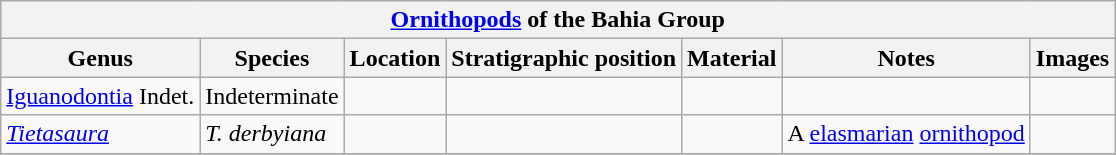<table class="wikitable" align="center">
<tr>
<th colspan="7" align="center"><a href='#'>Ornithopods</a> of the Bahia Group</th>
</tr>
<tr>
<th>Genus</th>
<th>Species</th>
<th>Location</th>
<th>Stratigraphic position</th>
<th>Material</th>
<th>Notes</th>
<th>Images</th>
</tr>
<tr>
<td><a href='#'>Iguanodontia</a> Indet.</td>
<td>Indeterminate</td>
<td></td>
<td></td>
<td></td>
<td></td>
<td></td>
</tr>
<tr>
<td><em><a href='#'>Tietasaura</a></em></td>
<td><em>T. derbyiana</em></td>
<td></td>
<td></td>
<td></td>
<td>A <a href='#'>elasmarian</a> <a href='#'>ornithopod</a></td>
<td></td>
</tr>
<tr>
</tr>
</table>
